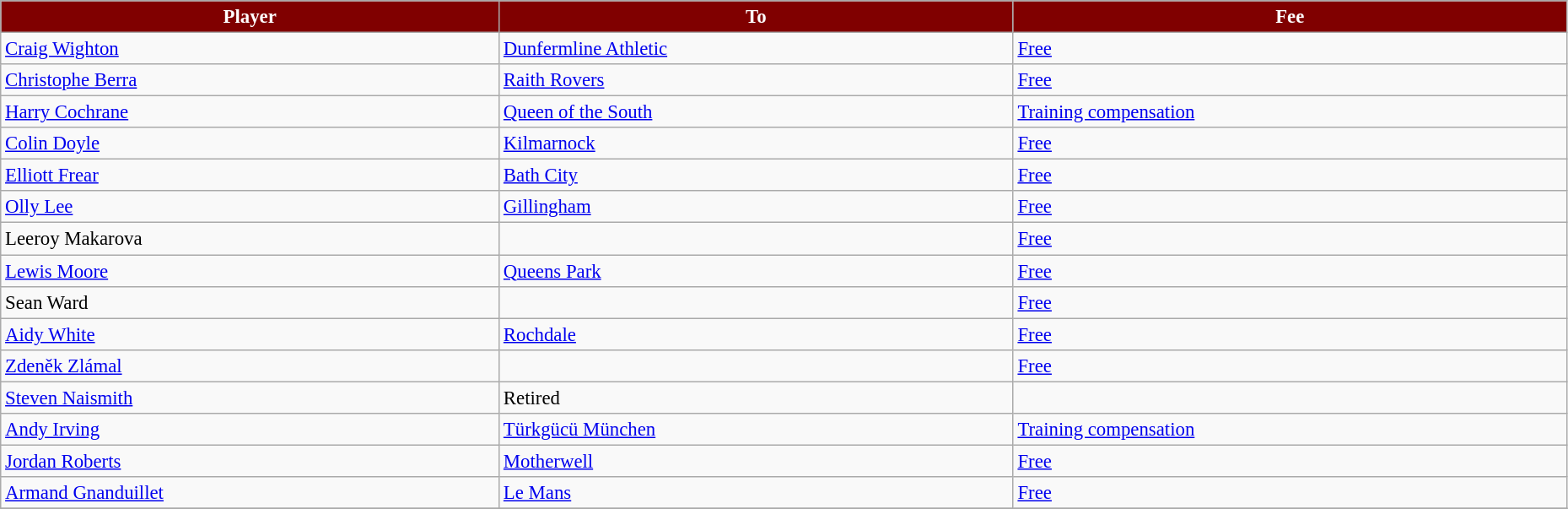<table class="wikitable" style="text-align:left; font-size:95%;width:98%;">
<tr>
<th style="background:maroon; color:white;">Player</th>
<th style="background:maroon; color:white;">To</th>
<th style="background:maroon; color:white;">Fee</th>
</tr>
<tr>
<td> <a href='#'>Craig Wighton</a></td>
<td> <a href='#'>Dunfermline Athletic</a></td>
<td><a href='#'>Free</a></td>
</tr>
<tr>
<td> <a href='#'>Christophe Berra</a></td>
<td> <a href='#'>Raith Rovers</a></td>
<td><a href='#'>Free</a></td>
</tr>
<tr>
<td> <a href='#'>Harry Cochrane</a></td>
<td> <a href='#'>Queen of the South</a></td>
<td><a href='#'>Training compensation</a></td>
</tr>
<tr>
<td> <a href='#'>Colin Doyle</a></td>
<td> <a href='#'>Kilmarnock</a></td>
<td><a href='#'>Free</a></td>
</tr>
<tr>
<td> <a href='#'>Elliott Frear</a></td>
<td> <a href='#'>Bath City</a></td>
<td><a href='#'>Free</a></td>
</tr>
<tr>
<td> <a href='#'>Olly Lee</a></td>
<td> <a href='#'>Gillingham</a></td>
<td><a href='#'>Free</a></td>
</tr>
<tr>
<td> Leeroy Makarova</td>
<td></td>
<td><a href='#'>Free</a></td>
</tr>
<tr>
<td> <a href='#'>Lewis Moore</a></td>
<td> <a href='#'>Queens Park</a></td>
<td><a href='#'>Free</a></td>
</tr>
<tr>
<td> Sean Ward</td>
<td></td>
<td><a href='#'>Free</a></td>
</tr>
<tr>
<td> <a href='#'>Aidy White</a></td>
<td> <a href='#'>Rochdale</a></td>
<td><a href='#'>Free</a></td>
</tr>
<tr>
<td> <a href='#'>Zdeněk Zlámal</a></td>
<td></td>
<td><a href='#'>Free</a></td>
</tr>
<tr>
<td> <a href='#'>Steven Naismith</a></td>
<td>Retired</td>
<td></td>
</tr>
<tr>
<td> <a href='#'>Andy Irving</a></td>
<td> <a href='#'>Türkgücü München</a></td>
<td><a href='#'>Training compensation</a></td>
</tr>
<tr>
<td> <a href='#'>Jordan Roberts</a></td>
<td> <a href='#'>Motherwell</a></td>
<td><a href='#'>Free</a></td>
</tr>
<tr>
<td> <a href='#'>Armand Gnanduillet</a></td>
<td> <a href='#'>Le Mans</a></td>
<td><a href='#'>Free</a></td>
</tr>
<tr>
</tr>
</table>
